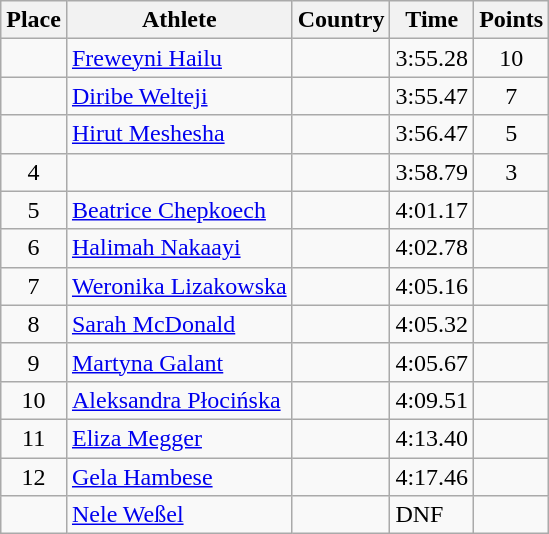<table class="wikitable">
<tr>
<th>Place</th>
<th>Athlete</th>
<th>Country</th>
<th>Time</th>
<th>Points</th>
</tr>
<tr>
<td align=center></td>
<td><a href='#'>Freweyni Hailu</a></td>
<td></td>
<td>3:55.28</td>
<td align=center>10</td>
</tr>
<tr>
<td align=center></td>
<td><a href='#'>Diribe Welteji</a></td>
<td></td>
<td>3:55.47</td>
<td align=center>7</td>
</tr>
<tr>
<td align=center></td>
<td><a href='#'>Hirut Meshesha</a></td>
<td></td>
<td>3:56.47</td>
<td align=center>5</td>
</tr>
<tr>
<td align=center>4</td>
<td></td>
<td></td>
<td>3:58.79</td>
<td align=center>3</td>
</tr>
<tr>
<td align=center>5</td>
<td><a href='#'>Beatrice Chepkoech</a></td>
<td></td>
<td>4:01.17</td>
<td align=center></td>
</tr>
<tr>
<td align=center>6</td>
<td><a href='#'>Halimah Nakaayi</a></td>
<td></td>
<td>4:02.78</td>
<td align=center></td>
</tr>
<tr>
<td align=center>7</td>
<td><a href='#'>Weronika Lizakowska</a></td>
<td></td>
<td>4:05.16</td>
<td align=center></td>
</tr>
<tr>
<td align=center>8</td>
<td><a href='#'>Sarah McDonald</a></td>
<td></td>
<td>4:05.32</td>
<td align=center></td>
</tr>
<tr>
<td align=center>9</td>
<td><a href='#'>Martyna Galant</a></td>
<td></td>
<td>4:05.67</td>
<td align=center></td>
</tr>
<tr>
<td align=center>10</td>
<td><a href='#'>Aleksandra Płocińska</a></td>
<td></td>
<td>4:09.51</td>
<td align=center></td>
</tr>
<tr>
<td align=center>11</td>
<td><a href='#'>Eliza Megger</a></td>
<td></td>
<td>4:13.40</td>
<td align=center></td>
</tr>
<tr>
<td align=center>12</td>
<td><a href='#'>Gela Hambese</a></td>
<td></td>
<td>4:17.46</td>
<td align=center></td>
</tr>
<tr>
<td align=center></td>
<td><a href='#'>Nele Weßel</a></td>
<td></td>
<td>DNF</td>
<td align=center></td>
</tr>
</table>
